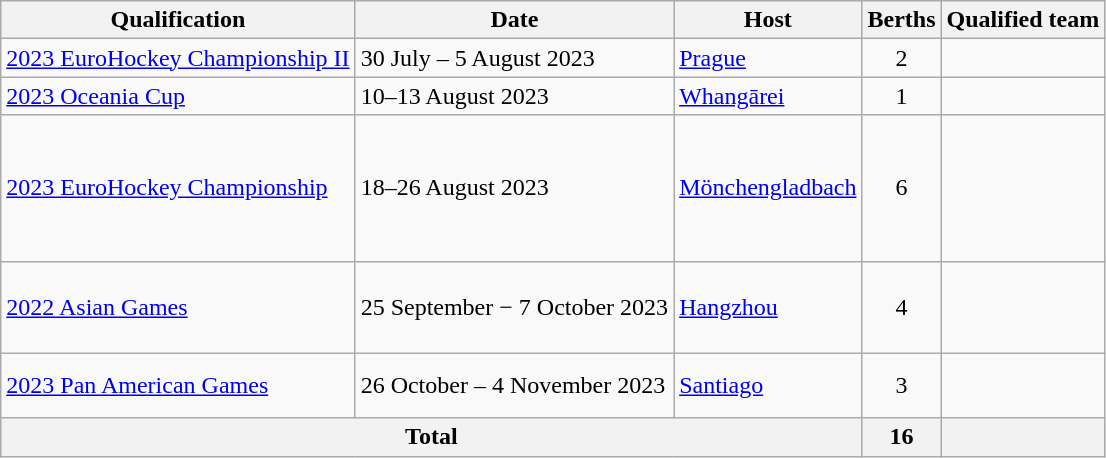<table class="wikitable">
<tr>
<th>Qualification</th>
<th>Date</th>
<th>Host</th>
<th>Berths</th>
<th>Qualified team</th>
</tr>
<tr>
<td><a href='#'>2023 EuroHockey Championship II</a></td>
<td>30 July – 5 August 2023</td>
<td> <a href='#'>Prague</a></td>
<td align=center>2</td>
<td><br></td>
</tr>
<tr>
<td><a href='#'>2023 Oceania Cup</a></td>
<td>10–13 August 2023</td>
<td> <a href='#'>Whangārei</a></td>
<td align=center>1</td>
<td></td>
</tr>
<tr>
<td><a href='#'>2023 EuroHockey Championship</a></td>
<td>18–26 August 2023</td>
<td> <a href='#'>Mönchengladbach</a></td>
<td align=center>6</td>
<td><br><br><br><br><br></td>
</tr>
<tr>
<td><a href='#'>2022 Asian Games</a></td>
<td>25 September − 7 October 2023</td>
<td> <a href='#'>Hangzhou</a></td>
<td align=center>4</td>
<td><br><br><br></td>
</tr>
<tr>
<td><a href='#'>2023 Pan American Games</a></td>
<td>26 October – 4 November 2023</td>
<td> <a href='#'>Santiago</a></td>
<td align=center>3</td>
<td><br><br></td>
</tr>
<tr>
<th colspan=3>Total</th>
<th>16</th>
<th></th>
</tr>
</table>
